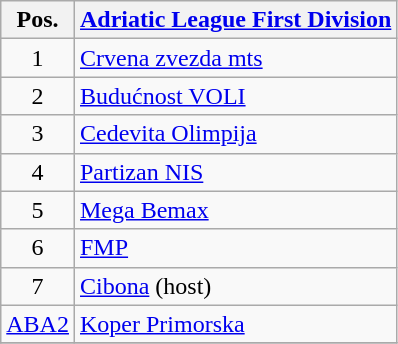<table class=wikitable>
<tr>
<th>Pos.</th>
<th><a href='#'>Adriatic League First Division</a></th>
</tr>
<tr>
<td align=center>1</td>
<td> <a href='#'>Crvena zvezda mts</a></td>
</tr>
<tr>
<td align=center>2</td>
<td> <a href='#'>Budućnost VOLI</a></td>
</tr>
<tr>
<td align=center>3</td>
<td> <a href='#'>Cedevita Olimpija</a></td>
</tr>
<tr>
<td align=center>4</td>
<td> <a href='#'>Partizan NIS</a></td>
</tr>
<tr>
<td align=center>5</td>
<td> <a href='#'>Mega Bemax</a></td>
</tr>
<tr>
<td align=center>6</td>
<td> <a href='#'>FMP</a></td>
</tr>
<tr>
<td align=center>7</td>
<td> <a href='#'>Cibona</a> (host)</td>
</tr>
<tr>
<td align=center><a href='#'>ABA2</a></td>
<td> <a href='#'>Koper Primorska</a></td>
</tr>
<tr>
</tr>
</table>
